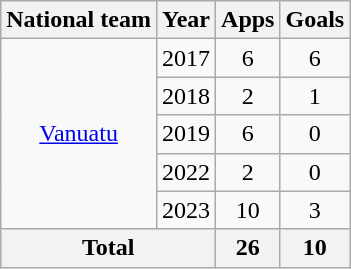<table class="wikitable" style="text-align:center">
<tr>
<th>National team</th>
<th>Year</th>
<th>Apps</th>
<th>Goals</th>
</tr>
<tr>
<td rowspan="5"><a href='#'>Vanuatu</a></td>
<td>2017</td>
<td>6</td>
<td>6</td>
</tr>
<tr>
<td>2018</td>
<td>2</td>
<td>1</td>
</tr>
<tr>
<td>2019</td>
<td>6</td>
<td>0</td>
</tr>
<tr>
<td>2022</td>
<td>2</td>
<td>0</td>
</tr>
<tr>
<td>2023</td>
<td>10</td>
<td>3</td>
</tr>
<tr>
<th colspan="2">Total</th>
<th>26</th>
<th>10</th>
</tr>
</table>
